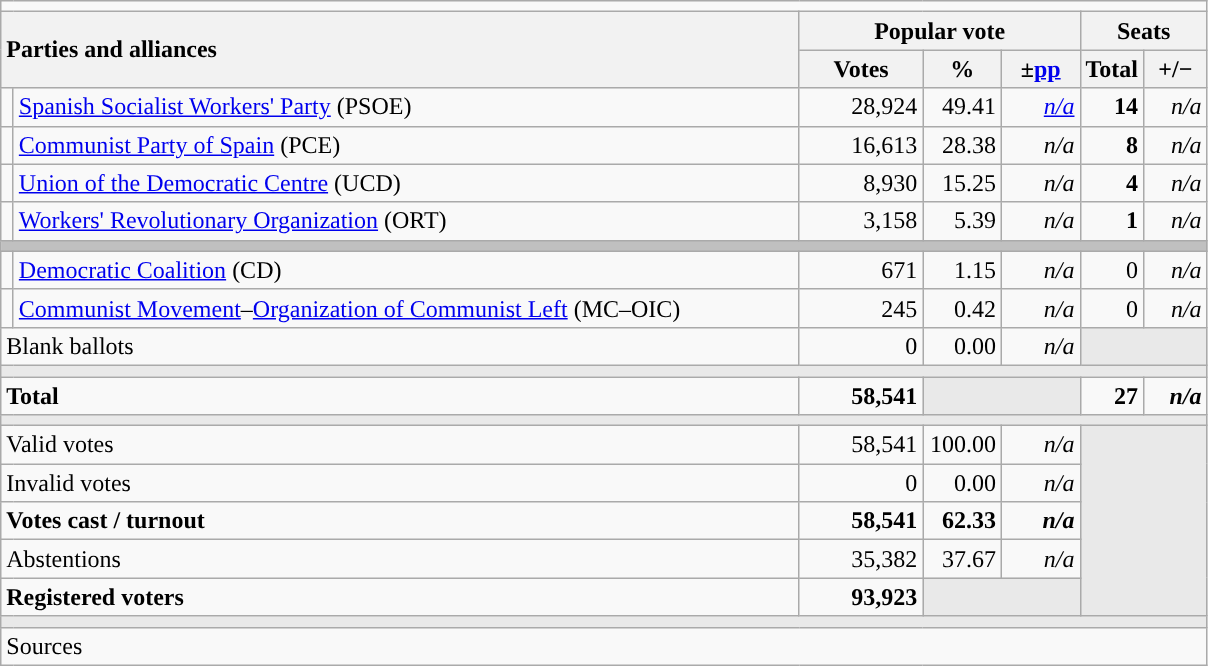<table class="wikitable" style="text-align:right;">
<tr>
<td colspan="7"></td>
</tr>
<tr>
<th style="text-align:left;" rowspan="2" colspan="2" width="525">Parties and alliances</th>
<th colspan="3">Popular vote</th>
<th colspan="2">Seats</th>
</tr>
<tr>
<th width="75">Votes</th>
<th width="45">%</th>
<th width="45">±<a href='#'>pp</a></th>
<th width="35">Total</th>
<th width="35">+/−</th>
</tr>
<tr>
<td width="1" style="color:inherit;background:"></td>
<td align="left"><a href='#'>Spanish Socialist Workers' Party</a> (PSOE)</td>
<td>28,924</td>
<td>49.41</td>
<td><em><a href='#'>n/a</a></em></td>
<td><strong>14</strong></td>
<td><em>n/a</em></td>
</tr>
<tr>
<td style="color:inherit;background:"></td>
<td align="left"><a href='#'>Communist Party of Spain</a> (PCE)</td>
<td>16,613</td>
<td>28.38</td>
<td><em>n/a</em></td>
<td><strong>8</strong></td>
<td><em>n/a</em></td>
</tr>
<tr>
<td style="color:inherit;background:"></td>
<td align="left"><a href='#'>Union of the Democratic Centre</a> (UCD)</td>
<td>8,930</td>
<td>15.25</td>
<td><em>n/a</em></td>
<td><strong>4</strong></td>
<td><em>n/a</em></td>
</tr>
<tr>
<td style="color:inherit;background:"></td>
<td align="left"><a href='#'>Workers' Revolutionary Organization</a> (ORT)</td>
<td>3,158</td>
<td>5.39</td>
<td><em>n/a</em></td>
<td><strong>1</strong></td>
<td><em>n/a</em></td>
</tr>
<tr>
<td colspan="7" bgcolor="#C0C0C0"></td>
</tr>
<tr>
<td style="color:inherit;background:"></td>
<td align="left"><a href='#'>Democratic Coalition</a> (CD)</td>
<td>671</td>
<td>1.15</td>
<td><em>n/a</em></td>
<td>0</td>
<td><em>n/a</em></td>
</tr>
<tr>
<td style="color:inherit;background:"></td>
<td align="left"><a href='#'>Communist Movement</a>–<a href='#'>Organization of Communist Left</a> (MC–OIC)</td>
<td>245</td>
<td>0.42</td>
<td><em>n/a</em></td>
<td>0</td>
<td><em>n/a</em></td>
</tr>
<tr>
<td align="left" colspan="2">Blank ballots</td>
<td>0</td>
<td>0.00</td>
<td><em>n/a</em></td>
<td bgcolor="#E9E9E9" colspan="2"></td>
</tr>
<tr>
<td colspan="7" bgcolor="#E9E9E9"></td>
</tr>
<tr style="font-weight:bold;">
<td align="left" colspan="2">Total</td>
<td>58,541</td>
<td bgcolor="#E9E9E9" colspan="2"></td>
<td>27</td>
<td><em>n/a</em></td>
</tr>
<tr>
<td colspan="7" bgcolor="#E9E9E9"></td>
</tr>
<tr>
<td align="left" colspan="2">Valid votes</td>
<td>58,541</td>
<td>100.00</td>
<td><em>n/a</em></td>
<td bgcolor="#E9E9E9" colspan="2" rowspan="5"></td>
</tr>
<tr>
<td align="left" colspan="2">Invalid votes</td>
<td>0</td>
<td>0.00</td>
<td><em>n/a</em></td>
</tr>
<tr style="font-weight:bold;">
<td align="left" colspan="2">Votes cast / turnout</td>
<td>58,541</td>
<td>62.33</td>
<td><em>n/a</em></td>
</tr>
<tr>
<td align="left" colspan="2">Abstentions</td>
<td>35,382</td>
<td>37.67</td>
<td><em>n/a</em></td>
</tr>
<tr style="font-weight:bold;">
<td align="left" colspan="2">Registered voters</td>
<td>93,923</td>
<td bgcolor="#E9E9E9" colspan="2"></td>
</tr>
<tr>
<td colspan="7" bgcolor="#E9E9E9"></td>
</tr>
<tr>
<td align="left" colspan="7">Sources</td>
</tr>
</table>
